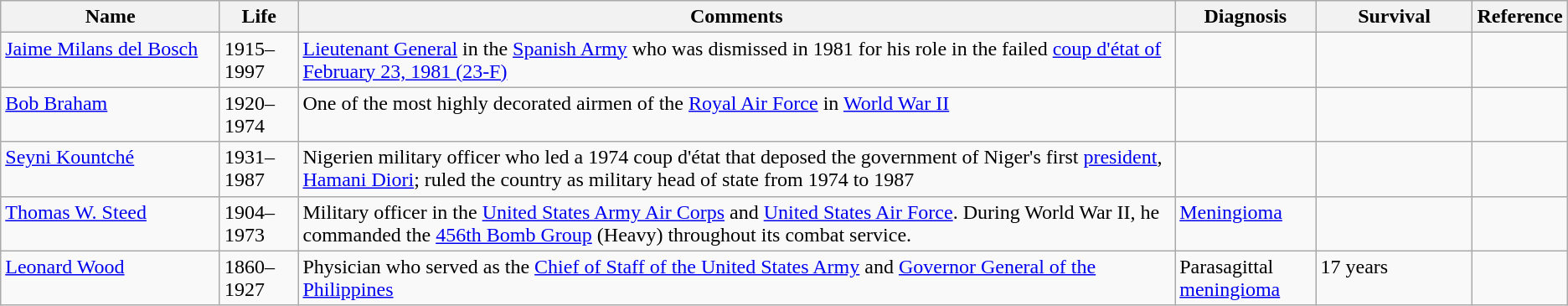<table class="sortable wikitable">
<tr>
<th style="width:14%;">Name</th>
<th style="width:5%;">Life</th>
<th style="width:56%;">Comments</th>
<th style="width:9%;">Diagnosis</th>
<th style="width:10%;">Survival</th>
<th style="width:6%;">Reference</th>
</tr>
<tr valign="top">
<td><a href='#'>Jaime Milans del Bosch</a></td>
<td>1915–1997</td>
<td><a href='#'>Lieutenant General</a> in the <a href='#'>Spanish Army</a> who was dismissed in 1981 for his role in the failed <a href='#'>coup d'état of February 23, 1981 (23-F)</a></td>
<td></td>
<td></td>
<td></td>
</tr>
<tr valign="top">
<td><a href='#'>Bob Braham</a></td>
<td>1920–1974</td>
<td>One of the most highly decorated airmen of the <a href='#'>Royal Air Force</a> in <a href='#'>World War II</a></td>
<td></td>
<td></td>
<td></td>
</tr>
<tr valign="top">
<td><a href='#'>Seyni Kountché</a></td>
<td>1931–1987</td>
<td>Nigerien military officer who led a 1974 coup d'état that deposed the government of Niger's first <a href='#'>president</a>, <a href='#'>Hamani Diori</a>; ruled the country as military head of state from 1974 to 1987</td>
<td></td>
<td></td>
<td></td>
</tr>
<tr valign="top">
<td><a href='#'>Thomas W. Steed</a></td>
<td>1904–1973</td>
<td>Military officer in the <a href='#'>United States Army Air Corps</a> and <a href='#'>United States Air Force</a>. During World War II, he commanded the <a href='#'>456th Bomb Group</a> (Heavy) throughout its combat service.</td>
<td><a href='#'>Meningioma</a></td>
<td></td>
<td></td>
</tr>
<tr valign="top">
<td><a href='#'>Leonard Wood</a></td>
<td>1860–1927</td>
<td>Physician who served as the <a href='#'>Chief of Staff of the United States Army</a> and <a href='#'>Governor General of the Philippines</a></td>
<td>Parasagittal <a href='#'>meningioma</a></td>
<td>17 years</td>
<td></td>
</tr>
</table>
